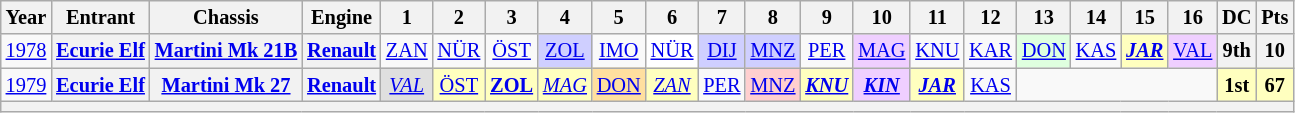<table class="wikitable" style="text-align:center; font-size:85%">
<tr>
<th>Year</th>
<th>Entrant</th>
<th>Chassis</th>
<th>Engine</th>
<th>1</th>
<th>2</th>
<th>3</th>
<th>4</th>
<th>5</th>
<th>6</th>
<th>7</th>
<th>8</th>
<th>9</th>
<th>10</th>
<th>11</th>
<th>12</th>
<th>13</th>
<th>14</th>
<th>15</th>
<th>16</th>
<th>DC</th>
<th>Pts</th>
</tr>
<tr>
<td><a href='#'>1978</a></td>
<th nowrap><a href='#'>Ecurie Elf</a></th>
<th nowrap><a href='#'>Martini Mk 21B</a></th>
<th nowrap><a href='#'>Renault</a></th>
<td><a href='#'>ZAN</a></td>
<td><a href='#'>NÜR</a></td>
<td><a href='#'>ÖST</a></td>
<td style="background:#CFCFFF;"><a href='#'>ZOL</a><br></td>
<td><a href='#'>IMO</a></td>
<td style="background:#FFFFFF;"><a href='#'>NÜR</a><br></td>
<td style="background:#CFCFFF;"><a href='#'>DIJ</a><br></td>
<td style="background:#CFCFFF;"><a href='#'>MNZ</a><br></td>
<td><a href='#'>PER</a></td>
<td style="background:#EFCFFF;"><a href='#'>MAG</a><br></td>
<td><a href='#'>KNU</a></td>
<td><a href='#'>KAR</a></td>
<td style="background:#DFFFDF;"><a href='#'>DON</a><br></td>
<td><a href='#'>KAS</a></td>
<td style="background:#FFFFBF;"><strong><em><a href='#'>JAR</a></em></strong><br></td>
<td style="background:#EFCFFF;"><a href='#'>VAL</a><br></td>
<th>9th</th>
<th>10</th>
</tr>
<tr>
<td><a href='#'>1979</a></td>
<th nowrap><a href='#'>Ecurie Elf</a></th>
<th nowrap><a href='#'>Martini Mk 27</a></th>
<th nowrap><a href='#'>Renault</a></th>
<td style="background:#DFDFDF;"><em><a href='#'>VAL</a></em><br></td>
<td style="background:#FFFFBF;"><a href='#'>ÖST</a><br></td>
<td style="background:#FFFFBF;"><strong><a href='#'>ZOL</a></strong><br></td>
<td style="background:#FFFFBF;"><em><a href='#'>MAG</a></em><br></td>
<td style="background:#FFDF9F;"><a href='#'>DON</a><br></td>
<td style="background:#FFFFBF;"><em><a href='#'>ZAN</a></em><br></td>
<td><a href='#'>PER</a></td>
<td style="background:#FFCFCF;"><a href='#'>MNZ</a><br></td>
<td style="background:#FFFFBF;"><strong><em><a href='#'>KNU</a></em></strong><br></td>
<td style="background:#EFCFFF;"><strong><em><a href='#'>KIN</a></em></strong><br></td>
<td style="background:#FFFFBF;"><strong><em><a href='#'>JAR</a></em></strong><br></td>
<td><a href='#'>KAS</a></td>
<td colspan=4></td>
<td style="background:#FFFFBF;"><strong>1st</strong></td>
<td style="background:#FFFFBF;"><strong>67</strong></td>
</tr>
<tr>
<th colspan="22"></th>
</tr>
</table>
